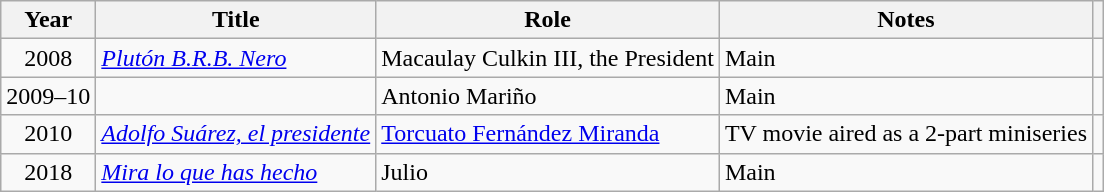<table class="wikitable sortable">
<tr>
<th>Year</th>
<th>Title</th>
<th>Role</th>
<th class="unsortable">Notes</th>
<th></th>
</tr>
<tr>
<td align = "center">2008</td>
<td><em><a href='#'>Plutón B.R.B. Nero</a></em></td>
<td>Macaulay Culkin III, the President</td>
<td>Main</td>
<td align = "center"></td>
</tr>
<tr>
<td align = "center">2009–10</td>
<td><em></em></td>
<td>Antonio Mariño</td>
<td>Main</td>
<td align = "center"></td>
</tr>
<tr>
<td align = "center">2010</td>
<td><em><a href='#'>Adolfo Suárez, el presidente</a></em></td>
<td><a href='#'>Torcuato Fernández Miranda</a></td>
<td>TV movie aired as a 2-part miniseries</td>
<td align = "center"></td>
</tr>
<tr>
<td align = "center">2018</td>
<td><em><a href='#'>Mira lo que has hecho</a></em></td>
<td>Julio</td>
<td>Main</td>
<td align  = "center"></td>
</tr>
</table>
